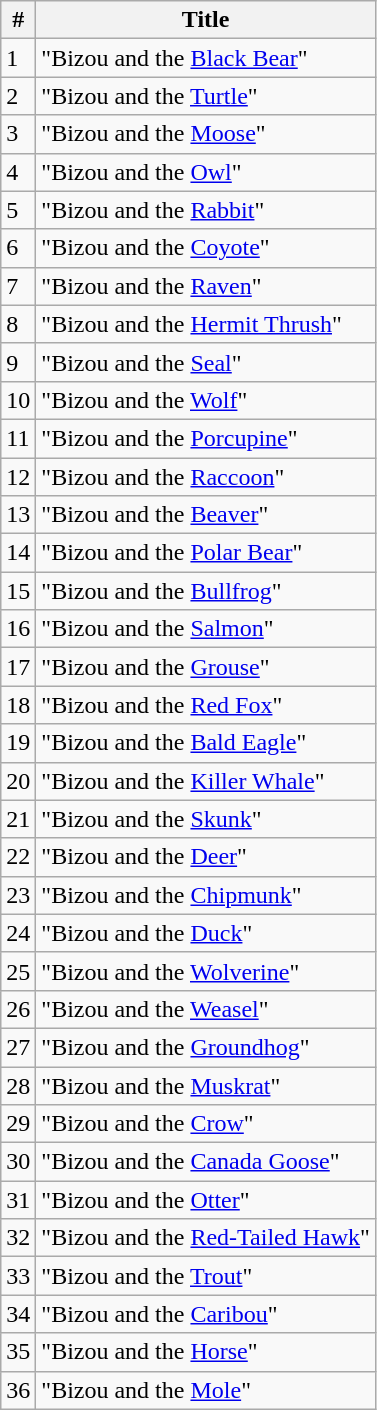<table class="wikitable">
<tr>
<th>#</th>
<th>Title</th>
</tr>
<tr>
<td>1</td>
<td>"Bizou and the <a href='#'>Black Bear</a>"</td>
</tr>
<tr>
<td>2</td>
<td>"Bizou and the <a href='#'>Turtle</a>"</td>
</tr>
<tr>
<td>3</td>
<td>"Bizou and the <a href='#'>Moose</a>"</td>
</tr>
<tr>
<td>4</td>
<td>"Bizou and the <a href='#'>Owl</a>"</td>
</tr>
<tr>
<td>5</td>
<td>"Bizou and the <a href='#'>Rabbit</a>"</td>
</tr>
<tr>
<td>6</td>
<td>"Bizou and the <a href='#'>Coyote</a>"</td>
</tr>
<tr>
<td>7</td>
<td>"Bizou and the <a href='#'>Raven</a>"</td>
</tr>
<tr>
<td>8</td>
<td>"Bizou and the <a href='#'>Hermit Thrush</a>"</td>
</tr>
<tr>
<td>9</td>
<td>"Bizou and the <a href='#'>Seal</a>"</td>
</tr>
<tr>
<td>10</td>
<td>"Bizou and the <a href='#'>Wolf</a>"</td>
</tr>
<tr>
<td>11</td>
<td>"Bizou and the <a href='#'>Porcupine</a>"</td>
</tr>
<tr>
<td>12</td>
<td>"Bizou and the <a href='#'>Raccoon</a>"</td>
</tr>
<tr>
<td>13</td>
<td>"Bizou and the <a href='#'>Beaver</a>"</td>
</tr>
<tr>
<td>14</td>
<td>"Bizou and the <a href='#'>Polar Bear</a>"</td>
</tr>
<tr>
<td>15</td>
<td>"Bizou and the <a href='#'>Bullfrog</a>"</td>
</tr>
<tr>
<td>16</td>
<td>"Bizou and the <a href='#'>Salmon</a>"</td>
</tr>
<tr>
<td>17</td>
<td>"Bizou and the <a href='#'>Grouse</a>"</td>
</tr>
<tr>
<td>18</td>
<td>"Bizou and the <a href='#'>Red Fox</a>"</td>
</tr>
<tr>
<td>19</td>
<td>"Bizou and the <a href='#'>Bald Eagle</a>"</td>
</tr>
<tr>
<td>20</td>
<td>"Bizou and the <a href='#'>Killer Whale</a>"</td>
</tr>
<tr>
<td>21</td>
<td>"Bizou and the <a href='#'>Skunk</a>"</td>
</tr>
<tr>
<td>22</td>
<td>"Bizou and the <a href='#'>Deer</a>"</td>
</tr>
<tr>
<td>23</td>
<td>"Bizou and the <a href='#'>Chipmunk</a>"</td>
</tr>
<tr>
<td>24</td>
<td>"Bizou and the <a href='#'>Duck</a>"</td>
</tr>
<tr>
<td>25</td>
<td>"Bizou and the <a href='#'>Wolverine</a>"</td>
</tr>
<tr>
<td>26</td>
<td>"Bizou and the <a href='#'>Weasel</a>"</td>
</tr>
<tr>
<td>27</td>
<td>"Bizou and the <a href='#'>Groundhog</a>"</td>
</tr>
<tr>
<td>28</td>
<td>"Bizou and the <a href='#'>Muskrat</a>"</td>
</tr>
<tr>
<td>29</td>
<td>"Bizou and the <a href='#'>Crow</a>"</td>
</tr>
<tr>
<td>30</td>
<td>"Bizou and the <a href='#'>Canada Goose</a>"</td>
</tr>
<tr>
<td>31</td>
<td>"Bizou and the <a href='#'>Otter</a>"</td>
</tr>
<tr>
<td>32</td>
<td>"Bizou and the <a href='#'>Red-Tailed Hawk</a>"</td>
</tr>
<tr>
<td>33</td>
<td>"Bizou and the <a href='#'>Trout</a>"</td>
</tr>
<tr>
<td>34</td>
<td>"Bizou and the <a href='#'>Caribou</a>"</td>
</tr>
<tr>
<td>35</td>
<td>"Bizou and the <a href='#'>Horse</a>"</td>
</tr>
<tr>
<td>36</td>
<td>"Bizou and the <a href='#'>Mole</a>"</td>
</tr>
</table>
